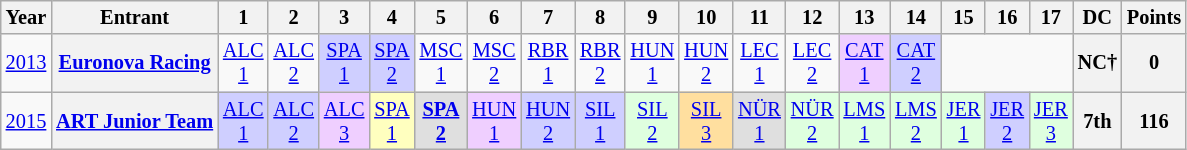<table class="wikitable" style="text-align:center; font-size:85%">
<tr>
<th>Year</th>
<th>Entrant</th>
<th>1</th>
<th>2</th>
<th>3</th>
<th>4</th>
<th>5</th>
<th>6</th>
<th>7</th>
<th>8</th>
<th>9</th>
<th>10</th>
<th>11</th>
<th>12</th>
<th>13</th>
<th>14</th>
<th>15</th>
<th>16</th>
<th>17</th>
<th>DC</th>
<th>Points</th>
</tr>
<tr>
<td><a href='#'>2013</a></td>
<th nowrap><a href='#'>Euronova Racing</a></th>
<td><a href='#'>ALC<br>1</a></td>
<td><a href='#'>ALC<br>2</a></td>
<td style="background:#CFCFFF"><a href='#'>SPA<br>1</a><br></td>
<td style="background:#CFCFFF"><a href='#'>SPA<br>2</a><br></td>
<td><a href='#'>MSC<br>1</a></td>
<td><a href='#'>MSC<br>2</a></td>
<td><a href='#'>RBR<br>1</a></td>
<td><a href='#'>RBR<br>2</a></td>
<td><a href='#'>HUN<br>1</a></td>
<td><a href='#'>HUN<br>2</a></td>
<td><a href='#'>LEC<br>1</a></td>
<td><a href='#'>LEC<br>2</a></td>
<td style="background:#EFCFFF"><a href='#'>CAT<br>1</a><br></td>
<td style="background:#CFCFFF"><a href='#'>CAT<br>2</a><br></td>
<td colspan=3></td>
<th>NC†</th>
<th>0</th>
</tr>
<tr>
<td><a href='#'>2015</a></td>
<th nowrap><a href='#'>ART Junior Team</a></th>
<td style="background:#CFCFFF;"><a href='#'>ALC<br>1</a><br></td>
<td style="background:#CFCFFF;"><a href='#'>ALC<br>2</a><br></td>
<td style="background:#EFCFFF;"><a href='#'>ALC<br>3</a><br></td>
<td style="background:#FFFFBF;"><a href='#'>SPA<br>1</a><br></td>
<td style="background:#DFDFDF;"><strong><a href='#'>SPA<br>2</a></strong><br></td>
<td style="background:#EFCFFF;"><a href='#'>HUN<br>1</a><br></td>
<td style="background:#CFCFFF;"><a href='#'>HUN<br>2</a><br></td>
<td style="background:#CFCFFF;"><a href='#'>SIL<br>1</a><br></td>
<td style="background:#DFFFDF;"><a href='#'>SIL<br>2</a><br></td>
<td style="background:#FFDF9F;"><a href='#'>SIL<br>3</a><br></td>
<td style="background:#DFDFDF;"><a href='#'>NÜR<br>1</a><br></td>
<td style="background:#DFFFDF;"><a href='#'>NÜR<br>2</a><br></td>
<td style="background:#DFFFDF;"><a href='#'>LMS<br>1</a><br></td>
<td style="background:#DFFFDF;"><a href='#'>LMS<br>2</a><br></td>
<td style="background:#DFFFDF;"><a href='#'>JER<br>1</a><br></td>
<td style="background:#CFCFFF;"><a href='#'>JER<br>2</a><br></td>
<td style="background:#DFFFDF;"><a href='#'>JER<br>3</a><br></td>
<th>7th</th>
<th>116</th>
</tr>
</table>
